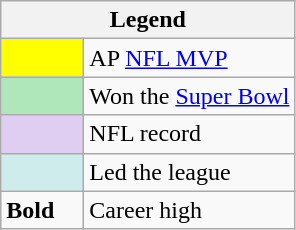<table class="wikitable">
<tr>
<th colspan="2">Legend</th>
</tr>
<tr>
<td style="background:#ff0; width:3em;"></td>
<td>AP <a href='#'>NFL MVP</a></td>
</tr>
<tr>
<td style="background:#afe6ba; width:3em;"></td>
<td>Won the <a href='#'>Super Bowl</a></td>
</tr>
<tr>
<td style="background:#e0cef2; width:3em;"></td>
<td>NFL record</td>
</tr>
<tr>
<td style="background:#cfecec; width:3em;"></td>
<td>Led the league</td>
</tr>
<tr>
<td style="width:3em;"><strong>Bold</strong></td>
<td>Career high</td>
</tr>
</table>
